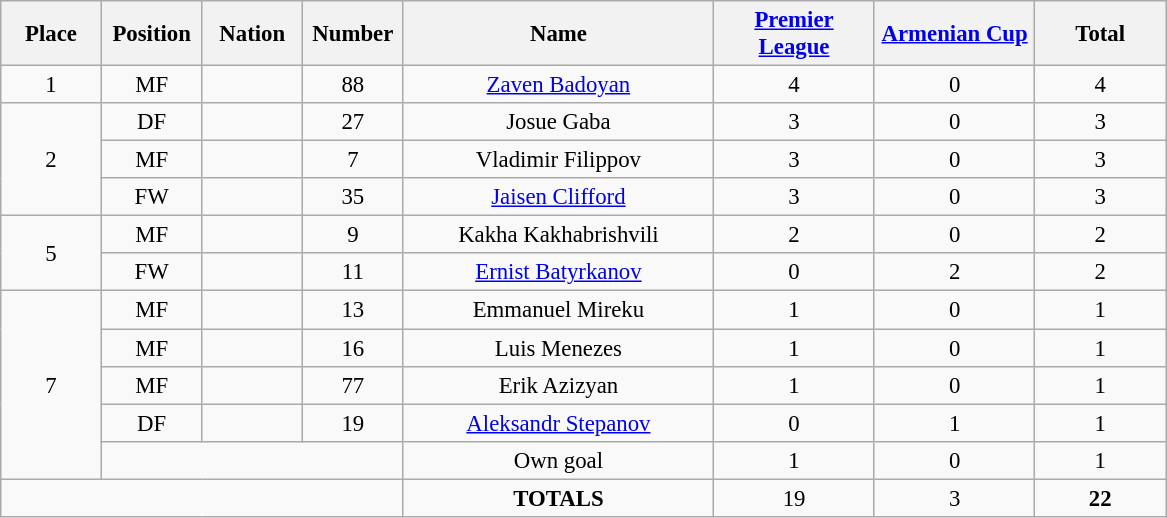<table class="wikitable" style="font-size: 95%; text-align: center;">
<tr>
<th width=60>Place</th>
<th width=60>Position</th>
<th width=60>Nation</th>
<th width=60>Number</th>
<th width=200>Name</th>
<th width=100><a href='#'>Premier League</a></th>
<th width=100><a href='#'>Armenian Cup</a></th>
<th width=80><strong>Total</strong></th>
</tr>
<tr>
<td>1</td>
<td>MF</td>
<td></td>
<td>88</td>
<td><a href='#'>Zaven Badoyan</a></td>
<td>4</td>
<td>0</td>
<td>4</td>
</tr>
<tr>
<td rowspan="3">2</td>
<td>DF</td>
<td></td>
<td>27</td>
<td>Josue Gaba</td>
<td>3</td>
<td>0</td>
<td>3</td>
</tr>
<tr>
<td>MF</td>
<td></td>
<td>7</td>
<td>Vladimir Filippov</td>
<td>3</td>
<td>0</td>
<td>3</td>
</tr>
<tr>
<td>FW</td>
<td></td>
<td>35</td>
<td><a href='#'>Jaisen Clifford</a></td>
<td>3</td>
<td>0</td>
<td>3</td>
</tr>
<tr>
<td rowspan="2">5</td>
<td>MF</td>
<td></td>
<td>9</td>
<td>Kakha Kakhabrishvili</td>
<td>2</td>
<td>0</td>
<td>2</td>
</tr>
<tr>
<td>FW</td>
<td></td>
<td>11</td>
<td><a href='#'>Ernist Batyrkanov</a></td>
<td>0</td>
<td>2</td>
<td>2</td>
</tr>
<tr>
<td rowspan="5">7</td>
<td>MF</td>
<td></td>
<td>13</td>
<td>Emmanuel Mireku</td>
<td>1</td>
<td>0</td>
<td>1</td>
</tr>
<tr>
<td>MF</td>
<td></td>
<td>16</td>
<td>Luis Menezes</td>
<td>1</td>
<td>0</td>
<td>1</td>
</tr>
<tr>
<td>MF</td>
<td></td>
<td>77</td>
<td>Erik Azizyan</td>
<td>1</td>
<td>0</td>
<td>1</td>
</tr>
<tr>
<td>DF</td>
<td></td>
<td>19</td>
<td><a href='#'>Aleksandr Stepanov</a></td>
<td>0</td>
<td>1</td>
<td>1</td>
</tr>
<tr>
<td colspan="3"></td>
<td>Own goal</td>
<td>1</td>
<td>0</td>
<td>1</td>
</tr>
<tr>
<td colspan="4"></td>
<td><strong>TOTALS</strong></td>
<td>19</td>
<td>3</td>
<td><strong>22</strong></td>
</tr>
</table>
